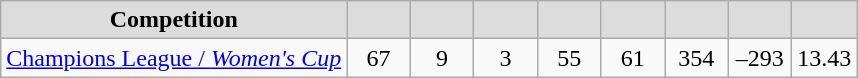<table class="wikitable" style="text-align: center;">
<tr>
<th style="background:#DCDCDC">Competition</th>
<th width="35" style="background:#DCDCDC"></th>
<th width="35" style="background:#DCDCDC"></th>
<th width="35" style="background:#DCDCDC"></th>
<th width="35" style="background:#DCDCDC"></th>
<th width="35" style="background:#DCDCDC"></th>
<th width="35" style="background:#DCDCDC"></th>
<th width="35" style="background:#DCDCDC"></th>
<th width="35" style="background:#DCDCDC"></th>
</tr>
<tr>
<td align=left><a href='#'>Champions League / <em>Women's Cup</em></a></td>
<td>67</td>
<td>9</td>
<td>3</td>
<td>55</td>
<td>61</td>
<td>354</td>
<td>–293</td>
<td>13.43</td>
</tr>
</table>
